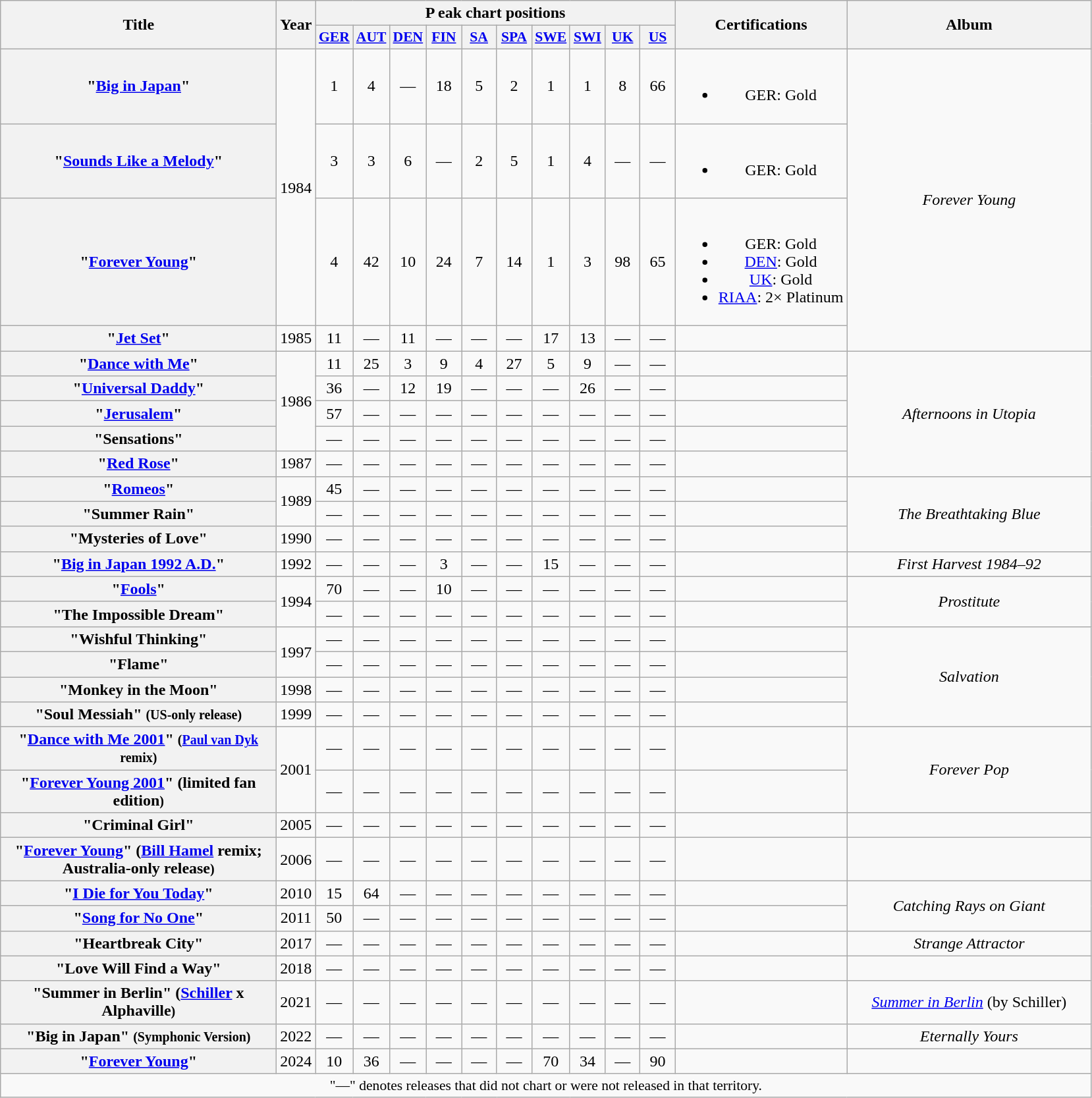<table class="wikitable plainrowheaders" style="text-align:center;">
<tr>
<th scope="col" rowspan="2" style="width:17em;">Title</th>
<th scope="col" rowspan="2" style="width:2em;">Year</th>
<th scope="col" colspan="10">P eak chart positions</th>
<th scope="col" rowspan="2">Certifications</th>
<th scope="col" rowspan="2" style="width:15em;">Album</th>
</tr>
<tr>
<th scope="col" style="width:2em;font-size:90%;"><a href='#'>GER</a><br></th>
<th scope="col" style="width:2em;font-size:90%;"><a href='#'>AUT</a><br></th>
<th scope="col" style="width:2em;font-size:90%;"><a href='#'>DEN</a><br></th>
<th scope="col" style="width:2em;font-size:90%;"><a href='#'>FIN</a><br></th>
<th scope="col" style="width:2em;font-size:90%;"><a href='#'>SA</a><br></th>
<th scope="col" style="width:2em;font-size:90%;"><a href='#'>SPA</a><br></th>
<th scope="col" style="width:2em;font-size:90%;"><a href='#'>SWE</a><br></th>
<th scope="col" style="width:2em;font-size:90%;"><a href='#'>SWI</a><br></th>
<th scope="col" style="width:2em;font-size:90%;"><a href='#'>UK</a><br></th>
<th scope="col" style="width:2em;font-size:90%;"><a href='#'>US</a><br></th>
</tr>
<tr>
<th scope="row">"<a href='#'>Big in Japan</a>"</th>
<td rowspan="3">1984</td>
<td>1</td>
<td>4</td>
<td>—</td>
<td>18</td>
<td>5</td>
<td>2</td>
<td>1</td>
<td>1</td>
<td>8</td>
<td>66</td>
<td><br><ul><li>GER: Gold</li></ul></td>
<td rowspan="4"><em>Forever Young</em></td>
</tr>
<tr>
<th scope="row">"<a href='#'>Sounds Like a Melody</a>"</th>
<td>3</td>
<td>3</td>
<td>6</td>
<td>—</td>
<td>2</td>
<td>5</td>
<td>1</td>
<td>4</td>
<td>—</td>
<td>—</td>
<td><br><ul><li>GER: Gold</li></ul></td>
</tr>
<tr>
<th scope="row">"<a href='#'>Forever Young</a>"</th>
<td>4</td>
<td>42</td>
<td>10</td>
<td>24</td>
<td>7</td>
<td>14</td>
<td>1</td>
<td>3</td>
<td>98</td>
<td>65</td>
<td><br><ul><li>GER: Gold</li><li><a href='#'>DEN</a>: Gold</li><li><a href='#'>UK</a>: Gold</li><li><a href='#'>RIAA</a>: 2× Platinum</li></ul></td>
</tr>
<tr>
<th scope="row">"<a href='#'>Jet Set</a>"</th>
<td>1985</td>
<td>11</td>
<td>—</td>
<td>11</td>
<td>—</td>
<td>—</td>
<td>—</td>
<td>17</td>
<td>13</td>
<td>—</td>
<td>—</td>
<td></td>
</tr>
<tr>
<th scope="row">"<a href='#'>Dance with Me</a>"</th>
<td rowspan="4">1986</td>
<td>11</td>
<td>25</td>
<td>3</td>
<td>9</td>
<td>4</td>
<td>27</td>
<td>5</td>
<td>9</td>
<td>—</td>
<td>—</td>
<td></td>
<td rowspan="5"><em>Afternoons in Utopia</em></td>
</tr>
<tr>
<th scope="row">"<a href='#'>Universal Daddy</a>"</th>
<td>36</td>
<td>—</td>
<td>12</td>
<td>19</td>
<td>—</td>
<td>—</td>
<td>—</td>
<td>26</td>
<td>—</td>
<td>—</td>
<td></td>
</tr>
<tr>
<th scope="row">"<a href='#'>Jerusalem</a>"</th>
<td>57</td>
<td>—</td>
<td>—</td>
<td>—</td>
<td>—</td>
<td>—</td>
<td>—</td>
<td>—</td>
<td>—</td>
<td>—</td>
<td></td>
</tr>
<tr>
<th scope="row">"Sensations"</th>
<td>—</td>
<td>—</td>
<td>—</td>
<td>—</td>
<td>—</td>
<td>—</td>
<td>—</td>
<td>—</td>
<td>—</td>
<td>—</td>
<td></td>
</tr>
<tr>
<th scope="row">"<a href='#'>Red Rose</a>"</th>
<td>1987</td>
<td>—</td>
<td>—</td>
<td>—</td>
<td>—</td>
<td>—</td>
<td>—</td>
<td>—</td>
<td>—</td>
<td>—</td>
<td>—</td>
<td></td>
</tr>
<tr>
<th scope="row">"<a href='#'>Romeos</a>"</th>
<td rowspan="2">1989</td>
<td>45</td>
<td>—</td>
<td>—</td>
<td>—</td>
<td>—</td>
<td>—</td>
<td>—</td>
<td>—</td>
<td>—</td>
<td>—</td>
<td></td>
<td rowspan="3"><em>The Breathtaking Blue</em></td>
</tr>
<tr>
<th scope="row">"Summer Rain"</th>
<td>—</td>
<td>—</td>
<td>—</td>
<td>—</td>
<td>—</td>
<td>—</td>
<td>—</td>
<td>—</td>
<td>—</td>
<td>—</td>
<td></td>
</tr>
<tr>
<th scope="row">"Mysteries of Love"</th>
<td>1990</td>
<td>—</td>
<td>—</td>
<td>—</td>
<td>—</td>
<td>—</td>
<td>—</td>
<td>—</td>
<td>—</td>
<td>—</td>
<td>—</td>
<td></td>
</tr>
<tr>
<th scope="row">"<a href='#'>Big in Japan 1992 A.D.</a>"</th>
<td>1992</td>
<td>—</td>
<td>—</td>
<td>—</td>
<td>3</td>
<td>—</td>
<td>—</td>
<td>15</td>
<td>—</td>
<td>—</td>
<td>—</td>
<td></td>
<td><em>First Harvest 1984–92</em></td>
</tr>
<tr>
<th scope="row">"<a href='#'>Fools</a>"</th>
<td rowspan="2">1994</td>
<td>70</td>
<td>—</td>
<td>—</td>
<td>10</td>
<td>—</td>
<td>—</td>
<td>—</td>
<td>—</td>
<td>—</td>
<td>—</td>
<td></td>
<td rowspan="2"><em>Prostitute</em></td>
</tr>
<tr>
<th scope="row">"The Impossible Dream"</th>
<td>—</td>
<td>—</td>
<td>—</td>
<td>—</td>
<td>—</td>
<td>—</td>
<td>—</td>
<td>—</td>
<td>—</td>
<td>—</td>
<td></td>
</tr>
<tr>
<th scope="row">"Wishful Thinking"</th>
<td rowspan="2">1997</td>
<td>—</td>
<td>—</td>
<td>—</td>
<td>—</td>
<td>—</td>
<td>—</td>
<td>—</td>
<td>—</td>
<td>—</td>
<td>—</td>
<td></td>
<td rowspan="4"><em>Salvation</em></td>
</tr>
<tr>
<th scope="row">"Flame"</th>
<td>—</td>
<td>—</td>
<td>—</td>
<td>—</td>
<td>—</td>
<td>—</td>
<td>—</td>
<td>—</td>
<td>—</td>
<td>—</td>
<td></td>
</tr>
<tr>
<th scope="row">"Monkey in the Moon"</th>
<td>1998</td>
<td>—</td>
<td>—</td>
<td>—</td>
<td>—</td>
<td>—</td>
<td>—</td>
<td>—</td>
<td>—</td>
<td>—</td>
<td>—</td>
<td></td>
</tr>
<tr>
<th scope="row">"Soul Messiah" <small>(US-only release)</small></th>
<td>1999</td>
<td>—</td>
<td>—</td>
<td>—</td>
<td>—</td>
<td>—</td>
<td>—</td>
<td>—</td>
<td>—</td>
<td>—</td>
<td>—</td>
<td></td>
</tr>
<tr>
<th scope="row">"<a href='#'>Dance with Me 2001</a>" <small>(<a href='#'>Paul van Dyk</a> remix)</small></th>
<td rowspan="2">2001</td>
<td>—</td>
<td>—</td>
<td>—</td>
<td>—</td>
<td>—</td>
<td>—</td>
<td>—</td>
<td>—</td>
<td>—</td>
<td>—</td>
<td></td>
<td rowspan="2"><em>Forever Pop</em></td>
</tr>
<tr>
<th scope="row">"<a href='#'>Forever Young 2001</a>" (limited fan edition<small>)</small></th>
<td>—</td>
<td>—</td>
<td>—</td>
<td>—</td>
<td>—</td>
<td>—</td>
<td>—</td>
<td>—</td>
<td>—</td>
<td>—</td>
<td></td>
</tr>
<tr>
<th scope="row">"Criminal Girl"</th>
<td>2005</td>
<td>—</td>
<td>—</td>
<td>—</td>
<td>—</td>
<td>—</td>
<td>—</td>
<td>—</td>
<td>—</td>
<td>—</td>
<td>—</td>
<td></td>
</tr>
<tr>
<th scope="row">"<a href='#'>Forever Young</a>" (<a href='#'>Bill Hamel</a> remix; Australia-only release<small>)</small></th>
<td>2006</td>
<td>—</td>
<td>—</td>
<td>—</td>
<td>—</td>
<td>—</td>
<td>—</td>
<td>—</td>
<td>—</td>
<td>—</td>
<td>—</td>
<td></td>
<td></td>
</tr>
<tr>
<th scope="row">"<a href='#'>I Die for You Today</a>"</th>
<td>2010</td>
<td>15</td>
<td>64</td>
<td>—</td>
<td>—</td>
<td>—</td>
<td>—</td>
<td>—</td>
<td>—</td>
<td>—</td>
<td>—</td>
<td></td>
<td rowspan="2"><em>Catching Rays on Giant</em></td>
</tr>
<tr>
<th scope="row">"<a href='#'>Song for No One</a>"</th>
<td>2011</td>
<td>50</td>
<td>—</td>
<td>—</td>
<td>—</td>
<td>—</td>
<td>—</td>
<td>—</td>
<td>—</td>
<td>—</td>
<td>—</td>
<td></td>
</tr>
<tr>
<th scope="row">"Heartbreak City"</th>
<td>2017</td>
<td>—</td>
<td>—</td>
<td>—</td>
<td>—</td>
<td>—</td>
<td>—</td>
<td>—</td>
<td>—</td>
<td>—</td>
<td>—</td>
<td></td>
<td><em>Strange Attractor</em></td>
</tr>
<tr>
<th scope="row">"Love Will Find a Way"</th>
<td>2018</td>
<td>—</td>
<td>—</td>
<td>—</td>
<td>—</td>
<td>—</td>
<td>—</td>
<td>—</td>
<td>—</td>
<td>—</td>
<td>—</td>
<td></td>
<td></td>
</tr>
<tr>
<th scope="row">"Summer in Berlin" (<a href='#'>Schiller</a> x Alphaville<small>)</small></th>
<td>2021</td>
<td>—</td>
<td>—</td>
<td>—</td>
<td>—</td>
<td>—</td>
<td>—</td>
<td>—</td>
<td>—</td>
<td>—</td>
<td>—</td>
<td></td>
<td><em><a href='#'>Summer in Berlin</a></em> (by Schiller)</td>
</tr>
<tr>
<th scope="row">"Big in Japan" <small>(Symphonic Version)</small></th>
<td>2022</td>
<td>—</td>
<td>—</td>
<td>—</td>
<td>—</td>
<td>—</td>
<td>—</td>
<td>—</td>
<td>—</td>
<td>—</td>
<td>—</td>
<td></td>
<td><em>Eternally Yours</em></td>
</tr>
<tr>
<th scope="row">"<a href='#'>Forever Young</a>"<br></th>
<td>2024</td>
<td>10</td>
<td>36</td>
<td>—</td>
<td>—</td>
<td>—</td>
<td>—</td>
<td>70<br></td>
<td>34</td>
<td>—</td>
<td>90</td>
<td></td>
<td></td>
</tr>
<tr>
<td colspan="14" style="font-size:90%">"—" denotes releases that did not chart or were not released in that territory.</td>
</tr>
</table>
